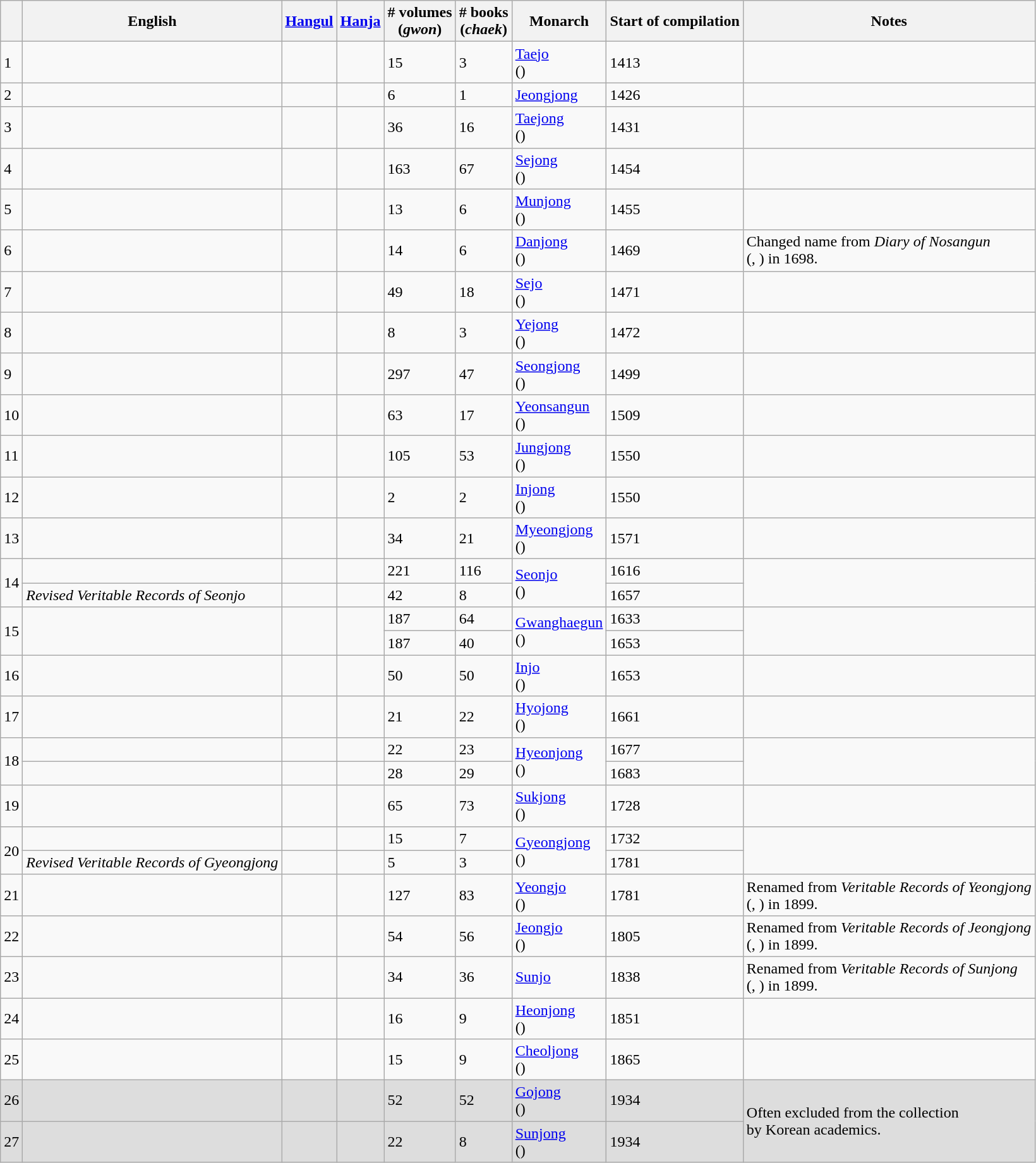<table class="wikitable" style="font-size:90% text-align:center">
<tr>
<th></th>
<th>English</th>
<th><a href='#'>Hangul</a></th>
<th><a href='#'>Hanja</a></th>
<th># volumes<br>(<em>gwon</em>)</th>
<th># books<br>(<em>chaek</em>)</th>
<th>Monarch</th>
<th>Start of compilation</th>
<th>Notes</th>
</tr>
<tr>
<td>1</td>
<td></td>
<td></td>
<td></td>
<td>15</td>
<td>3</td>
<td><a href='#'>Taejo</a><br>()</td>
<td>1413</td>
<td></td>
</tr>
<tr>
<td>2</td>
<td></td>
<td></td>
<td></td>
<td>6</td>
<td>1</td>
<td><a href='#'>Jeongjong</a><br></td>
<td>1426</td>
<td></td>
</tr>
<tr>
<td>3</td>
<td></td>
<td></td>
<td></td>
<td>36</td>
<td>16</td>
<td><a href='#'>Taejong</a><br>()</td>
<td>1431</td>
<td></td>
</tr>
<tr>
<td>4</td>
<td></td>
<td></td>
<td></td>
<td>163</td>
<td>67</td>
<td><a href='#'>Sejong</a><br>()</td>
<td>1454</td>
<td></td>
</tr>
<tr>
<td>5</td>
<td></td>
<td></td>
<td></td>
<td>13</td>
<td>6</td>
<td><a href='#'>Munjong</a><br>()</td>
<td>1455</td>
<td></td>
</tr>
<tr>
<td>6</td>
<td></td>
<td></td>
<td></td>
<td>14</td>
<td>6</td>
<td><a href='#'>Danjong</a><br>()</td>
<td>1469</td>
<td>Changed name from <em>Diary of Nosangun</em> <br>(, ) in 1698.</td>
</tr>
<tr>
<td>7</td>
<td></td>
<td></td>
<td></td>
<td>49</td>
<td>18</td>
<td><a href='#'>Sejo</a><br>()</td>
<td>1471</td>
<td></td>
</tr>
<tr>
<td>8</td>
<td></td>
<td></td>
<td></td>
<td>8</td>
<td>3</td>
<td><a href='#'>Yejong</a><br>()</td>
<td>1472</td>
<td></td>
</tr>
<tr>
<td>9</td>
<td></td>
<td></td>
<td></td>
<td>297</td>
<td>47</td>
<td><a href='#'>Seongjong</a><br>()</td>
<td>1499</td>
<td></td>
</tr>
<tr>
<td>10</td>
<td></td>
<td></td>
<td></td>
<td>63</td>
<td>17</td>
<td><a href='#'>Yeonsangun</a><br>()</td>
<td>1509</td>
<td></td>
</tr>
<tr>
<td>11</td>
<td></td>
<td></td>
<td></td>
<td>105</td>
<td>53</td>
<td><a href='#'>Jungjong</a><br>()</td>
<td>1550</td>
<td></td>
</tr>
<tr>
<td>12</td>
<td></td>
<td></td>
<td></td>
<td>2</td>
<td>2</td>
<td><a href='#'>Injong</a><br>()</td>
<td>1550</td>
<td></td>
</tr>
<tr>
<td>13</td>
<td></td>
<td></td>
<td></td>
<td>34</td>
<td>21</td>
<td><a href='#'>Myeongjong</a><br>()</td>
<td>1571</td>
<td></td>
</tr>
<tr>
<td rowspan="2">14</td>
<td></td>
<td></td>
<td></td>
<td>221</td>
<td>116</td>
<td rowspan="2"><a href='#'>Seonjo</a><br>()</td>
<td>1616</td>
<td rowspan="2"></td>
</tr>
<tr>
<td><em>Revised Veritable Records of Seonjo</em></td>
<td></td>
<td></td>
<td>42</td>
<td>8</td>
<td>1657</td>
</tr>
<tr>
<td rowspan="2">15</td>
<td rowspan="2"></td>
<td rowspan="2"></td>
<td rowspan="2"></td>
<td>187</td>
<td>64</td>
<td rowspan="2"><a href='#'>Gwanghaegun</a><br>()</td>
<td>1633</td>
<td rowspan="2"></td>
</tr>
<tr>
<td>187</td>
<td>40</td>
<td>1653</td>
</tr>
<tr>
<td>16</td>
<td></td>
<td></td>
<td></td>
<td>50</td>
<td>50</td>
<td><a href='#'>Injo</a><br>()</td>
<td>1653</td>
<td></td>
</tr>
<tr>
<td>17</td>
<td></td>
<td></td>
<td></td>
<td>21</td>
<td>22</td>
<td><a href='#'>Hyojong</a><br>()</td>
<td>1661</td>
<td></td>
</tr>
<tr>
<td rowspan="2">18</td>
<td></td>
<td></td>
<td></td>
<td>22</td>
<td>23</td>
<td rowspan="2"><a href='#'>Hyeonjong</a><br>()</td>
<td>1677</td>
<td rowspan="2"></td>
</tr>
<tr>
<td></td>
<td></td>
<td></td>
<td>28</td>
<td>29</td>
<td>1683</td>
</tr>
<tr>
<td>19</td>
<td></td>
<td></td>
<td></td>
<td>65</td>
<td>73</td>
<td><a href='#'>Sukjong</a><br>()</td>
<td>1728</td>
<td></td>
</tr>
<tr>
<td rowspan="2">20</td>
<td></td>
<td></td>
<td></td>
<td>15</td>
<td>7</td>
<td rowspan="2"><a href='#'>Gyeongjong</a><br>()</td>
<td>1732</td>
<td rowspan="2"></td>
</tr>
<tr>
<td><em>Revised Veritable Records of Gyeongjong</em></td>
<td></td>
<td></td>
<td>5</td>
<td>3</td>
<td>1781</td>
</tr>
<tr>
<td>21</td>
<td></td>
<td></td>
<td></td>
<td>127</td>
<td>83</td>
<td><a href='#'>Yeongjo</a><br>()</td>
<td>1781</td>
<td>Renamed from <em>Veritable Records of Yeongjong</em> <br>(, ) in 1899.</td>
</tr>
<tr>
<td>22</td>
<td></td>
<td></td>
<td></td>
<td>54</td>
<td>56</td>
<td><a href='#'>Jeongjo</a><br>()</td>
<td>1805</td>
<td>Renamed from <em>Veritable Records of Jeongjong</em> <br>(, ) in 1899.</td>
</tr>
<tr>
<td>23</td>
<td></td>
<td></td>
<td></td>
<td>34</td>
<td>36</td>
<td><a href='#'>Sunjo</a><br></td>
<td>1838</td>
<td>Renamed from <em>Veritable Records of Sunjong</em> <br>(, ) in 1899.</td>
</tr>
<tr>
<td>24</td>
<td></td>
<td></td>
<td></td>
<td>16</td>
<td>9</td>
<td><a href='#'>Heonjong</a><br>()</td>
<td>1851</td>
<td></td>
</tr>
<tr>
<td>25</td>
<td></td>
<td></td>
<td></td>
<td>15</td>
<td>9</td>
<td><a href='#'>Cheoljong</a><br>()</td>
<td>1865</td>
<td></td>
</tr>
<tr style="background-color: #ddd;">
<td>26</td>
<td></td>
<td></td>
<td></td>
<td>52</td>
<td>52</td>
<td><a href='#'>Gojong</a><br>()</td>
<td>1934</td>
<td rowspan="2">Often excluded from the collection <br>by Korean academics.</td>
</tr>
<tr style="background-color: #ddd;">
<td>27</td>
<td></td>
<td></td>
<td></td>
<td>22</td>
<td>8</td>
<td><a href='#'>Sunjong</a><br>()</td>
<td>1934</td>
</tr>
</table>
